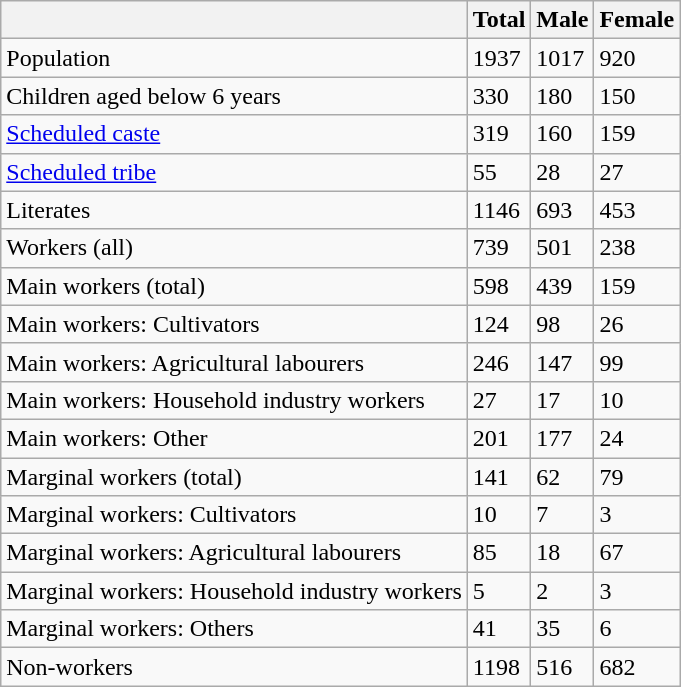<table class="wikitable sortable">
<tr>
<th></th>
<th>Total</th>
<th>Male</th>
<th>Female</th>
</tr>
<tr>
<td>Population</td>
<td>1937</td>
<td>1017</td>
<td>920</td>
</tr>
<tr>
<td>Children aged below 6 years</td>
<td>330</td>
<td>180</td>
<td>150</td>
</tr>
<tr>
<td><a href='#'>Scheduled caste</a></td>
<td>319</td>
<td>160</td>
<td>159</td>
</tr>
<tr>
<td><a href='#'>Scheduled tribe</a></td>
<td>55</td>
<td>28</td>
<td>27</td>
</tr>
<tr>
<td>Literates</td>
<td>1146</td>
<td>693</td>
<td>453</td>
</tr>
<tr>
<td>Workers (all)</td>
<td>739</td>
<td>501</td>
<td>238</td>
</tr>
<tr>
<td>Main workers (total)</td>
<td>598</td>
<td>439</td>
<td>159</td>
</tr>
<tr>
<td>Main workers: Cultivators</td>
<td>124</td>
<td>98</td>
<td>26</td>
</tr>
<tr>
<td>Main workers: Agricultural labourers</td>
<td>246</td>
<td>147</td>
<td>99</td>
</tr>
<tr>
<td>Main workers: Household industry workers</td>
<td>27</td>
<td>17</td>
<td>10</td>
</tr>
<tr>
<td>Main workers: Other</td>
<td>201</td>
<td>177</td>
<td>24</td>
</tr>
<tr>
<td>Marginal workers (total)</td>
<td>141</td>
<td>62</td>
<td>79</td>
</tr>
<tr>
<td>Marginal workers: Cultivators</td>
<td>10</td>
<td>7</td>
<td>3</td>
</tr>
<tr>
<td>Marginal workers: Agricultural labourers</td>
<td>85</td>
<td>18</td>
<td>67</td>
</tr>
<tr>
<td>Marginal workers: Household industry workers</td>
<td>5</td>
<td>2</td>
<td>3</td>
</tr>
<tr>
<td>Marginal workers: Others</td>
<td>41</td>
<td>35</td>
<td>6</td>
</tr>
<tr>
<td>Non-workers</td>
<td>1198</td>
<td>516</td>
<td>682</td>
</tr>
</table>
